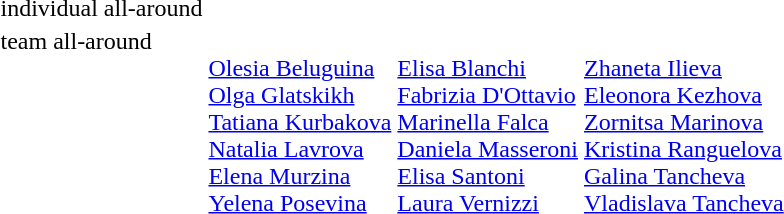<table>
<tr>
<td>individual all-around<br></td>
<td></td>
<td></td>
<td></td>
</tr>
<tr valign="top">
<td>team all-around<br></td>
<td><br><a href='#'>Olesia Beluguina</a><br><a href='#'>Olga Glatskikh</a><br><a href='#'>Tatiana Kurbakova</a><br><a href='#'>Natalia Lavrova</a><br><a href='#'>Elena Murzina</a><br><a href='#'>Yelena Posevina</a></td>
<td><br><a href='#'>Elisa Blanchi</a><br><a href='#'>Fabrizia D'Ottavio</a><br><a href='#'>Marinella Falca</a><br><a href='#'>Daniela Masseroni</a><br><a href='#'>Elisa Santoni</a><br><a href='#'>Laura Vernizzi</a></td>
<td><br><a href='#'>Zhaneta Ilieva</a><br><a href='#'>Eleonora Kezhova</a><br><a href='#'>Zornitsa Marinova</a><br><a href='#'>Kristina Ranguelova</a><br><a href='#'>Galina Tancheva</a><br><a href='#'>Vladislava Tancheva</a></td>
</tr>
</table>
